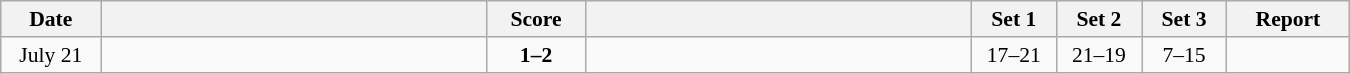<table class="wikitable" style="text-align: center; font-size:90% ">
<tr>
<th width="60">Date</th>
<th align="right" width="250"></th>
<th width="60">Score</th>
<th align="left" width="250"></th>
<th width="50">Set 1</th>
<th width="50">Set 2</th>
<th width="50">Set 3</th>
<th width="75">Report</th>
</tr>
<tr>
<td>July 21</td>
<td align=left></td>
<td align=center><strong>1–2</strong></td>
<td align=left><strong></strong></td>
<td>17–21</td>
<td>21–19</td>
<td>7–15</td>
<td></td>
</tr>
</table>
